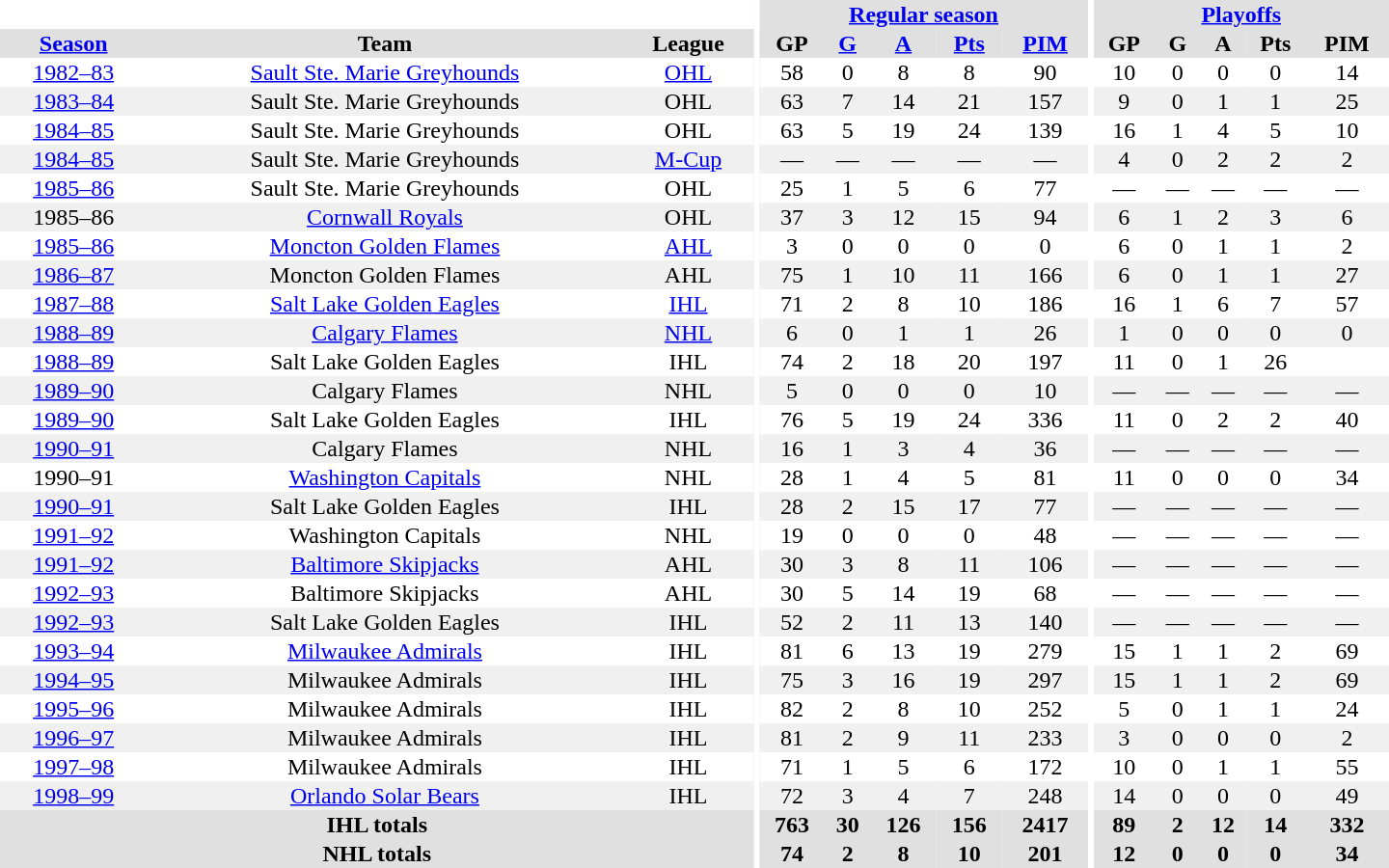<table border="0" cellpadding="1" cellspacing="0" style="text-align:center; width:60em">
<tr bgcolor="#e0e0e0">
<th colspan="3" bgcolor="#ffffff"></th>
<th rowspan="100" bgcolor="#ffffff"></th>
<th colspan="5"><a href='#'>Regular season</a></th>
<th rowspan="100" bgcolor="#ffffff"></th>
<th colspan="5"><a href='#'>Playoffs</a></th>
</tr>
<tr bgcolor="#e0e0e0">
<th><a href='#'>Season</a></th>
<th>Team</th>
<th>League</th>
<th>GP</th>
<th><a href='#'>G</a></th>
<th><a href='#'>A</a></th>
<th><a href='#'>Pts</a></th>
<th><a href='#'>PIM</a></th>
<th>GP</th>
<th>G</th>
<th>A</th>
<th>Pts</th>
<th>PIM</th>
</tr>
<tr>
<td><a href='#'>1982–83</a></td>
<td><a href='#'>Sault Ste. Marie Greyhounds</a></td>
<td><a href='#'>OHL</a></td>
<td>58</td>
<td>0</td>
<td>8</td>
<td>8</td>
<td>90</td>
<td>10</td>
<td>0</td>
<td>0</td>
<td>0</td>
<td>14</td>
</tr>
<tr bgcolor="#f0f0f0">
<td><a href='#'>1983–84</a></td>
<td>Sault Ste. Marie Greyhounds</td>
<td>OHL</td>
<td>63</td>
<td>7</td>
<td>14</td>
<td>21</td>
<td>157</td>
<td>9</td>
<td>0</td>
<td>1</td>
<td>1</td>
<td>25</td>
</tr>
<tr>
<td><a href='#'>1984–85</a></td>
<td>Sault Ste. Marie Greyhounds</td>
<td>OHL</td>
<td>63</td>
<td>5</td>
<td>19</td>
<td>24</td>
<td>139</td>
<td>16</td>
<td>1</td>
<td>4</td>
<td>5</td>
<td>10</td>
</tr>
<tr bgcolor="#f0f0f0">
<td><a href='#'>1984–85</a></td>
<td>Sault Ste. Marie Greyhounds</td>
<td><a href='#'>M-Cup</a></td>
<td>—</td>
<td>—</td>
<td>—</td>
<td>—</td>
<td>—</td>
<td>4</td>
<td>0</td>
<td>2</td>
<td>2</td>
<td>2</td>
</tr>
<tr>
<td><a href='#'>1985–86</a></td>
<td>Sault Ste. Marie Greyhounds</td>
<td>OHL</td>
<td>25</td>
<td>1</td>
<td>5</td>
<td>6</td>
<td>77</td>
<td>—</td>
<td>—</td>
<td>—</td>
<td>—</td>
<td>—</td>
</tr>
<tr bgcolor="#f0f0f0">
<td>1985–86</td>
<td><a href='#'>Cornwall Royals</a></td>
<td>OHL</td>
<td>37</td>
<td>3</td>
<td>12</td>
<td>15</td>
<td>94</td>
<td>6</td>
<td>1</td>
<td>2</td>
<td>3</td>
<td>6</td>
</tr>
<tr>
<td><a href='#'>1985–86</a></td>
<td><a href='#'>Moncton Golden Flames</a></td>
<td><a href='#'>AHL</a></td>
<td>3</td>
<td>0</td>
<td>0</td>
<td>0</td>
<td>0</td>
<td>6</td>
<td>0</td>
<td>1</td>
<td>1</td>
<td>2</td>
</tr>
<tr bgcolor="#f0f0f0">
<td><a href='#'>1986–87</a></td>
<td>Moncton Golden Flames</td>
<td>AHL</td>
<td>75</td>
<td>1</td>
<td>10</td>
<td>11</td>
<td>166</td>
<td>6</td>
<td>0</td>
<td>1</td>
<td>1</td>
<td>27</td>
</tr>
<tr>
<td><a href='#'>1987–88</a></td>
<td><a href='#'>Salt Lake Golden Eagles</a></td>
<td><a href='#'>IHL</a></td>
<td>71</td>
<td>2</td>
<td>8</td>
<td>10</td>
<td>186</td>
<td>16</td>
<td>1</td>
<td>6</td>
<td>7</td>
<td>57</td>
</tr>
<tr bgcolor="#f0f0f0">
<td><a href='#'>1988–89</a></td>
<td><a href='#'>Calgary Flames</a></td>
<td><a href='#'>NHL</a></td>
<td>6</td>
<td>0</td>
<td>1</td>
<td>1</td>
<td>26</td>
<td>1</td>
<td>0</td>
<td>0</td>
<td>0</td>
<td>0</td>
</tr>
<tr>
<td><a href='#'>1988–89</a></td>
<td>Salt Lake Golden Eagles</td>
<td>IHL</td>
<td>74</td>
<td>2</td>
<td>18</td>
<td>20</td>
<td>197</td>
<td>11</td>
<td>0</td>
<td 1>1</td>
<td>26</td>
</tr>
<tr bgcolor="#f0f0f0">
<td><a href='#'>1989–90</a></td>
<td>Calgary Flames</td>
<td>NHL</td>
<td>5</td>
<td>0</td>
<td>0</td>
<td>0</td>
<td>10</td>
<td>—</td>
<td>—</td>
<td>—</td>
<td>—</td>
<td>—</td>
</tr>
<tr>
<td><a href='#'>1989–90</a></td>
<td>Salt Lake Golden Eagles</td>
<td>IHL</td>
<td>76</td>
<td>5</td>
<td>19</td>
<td>24</td>
<td>336</td>
<td>11</td>
<td>0</td>
<td>2</td>
<td>2</td>
<td>40</td>
</tr>
<tr bgcolor="#f0f0f0">
<td><a href='#'>1990–91</a></td>
<td>Calgary Flames</td>
<td>NHL</td>
<td>16</td>
<td>1</td>
<td>3</td>
<td>4</td>
<td>36</td>
<td>—</td>
<td>—</td>
<td>—</td>
<td>—</td>
<td>—</td>
</tr>
<tr>
<td>1990–91</td>
<td><a href='#'>Washington Capitals</a></td>
<td>NHL</td>
<td>28</td>
<td>1</td>
<td>4</td>
<td>5</td>
<td>81</td>
<td>11</td>
<td>0</td>
<td>0</td>
<td>0</td>
<td>34</td>
</tr>
<tr bgcolor="#f0f0f0">
<td><a href='#'>1990–91</a></td>
<td>Salt Lake Golden Eagles</td>
<td>IHL</td>
<td>28</td>
<td>2</td>
<td>15</td>
<td>17</td>
<td>77</td>
<td>—</td>
<td>—</td>
<td>—</td>
<td>—</td>
<td>—</td>
</tr>
<tr>
<td><a href='#'>1991–92</a></td>
<td>Washington Capitals</td>
<td>NHL</td>
<td>19</td>
<td>0</td>
<td>0</td>
<td>0</td>
<td>48</td>
<td>—</td>
<td>—</td>
<td>—</td>
<td>—</td>
<td>—</td>
</tr>
<tr bgcolor="#f0f0f0">
<td><a href='#'>1991–92</a></td>
<td><a href='#'>Baltimore Skipjacks</a></td>
<td>AHL</td>
<td>30</td>
<td>3</td>
<td>8</td>
<td>11</td>
<td>106</td>
<td>—</td>
<td>—</td>
<td>—</td>
<td>—</td>
<td>—</td>
</tr>
<tr>
<td><a href='#'>1992–93</a></td>
<td>Baltimore Skipjacks</td>
<td>AHL</td>
<td>30</td>
<td>5</td>
<td>14</td>
<td>19</td>
<td>68</td>
<td>—</td>
<td>—</td>
<td>—</td>
<td>—</td>
<td>—</td>
</tr>
<tr bgcolor="#f0f0f0">
<td><a href='#'>1992–93</a></td>
<td>Salt Lake Golden Eagles</td>
<td>IHL</td>
<td>52</td>
<td>2</td>
<td>11</td>
<td>13</td>
<td>140</td>
<td>—</td>
<td>—</td>
<td>—</td>
<td>—</td>
<td>—</td>
</tr>
<tr>
<td><a href='#'>1993–94</a></td>
<td><a href='#'>Milwaukee Admirals</a></td>
<td>IHL</td>
<td>81</td>
<td>6</td>
<td>13</td>
<td>19</td>
<td>279</td>
<td>15</td>
<td>1</td>
<td>1</td>
<td>2</td>
<td>69</td>
</tr>
<tr bgcolor="#f0f0f0">
<td><a href='#'>1994–95</a></td>
<td>Milwaukee Admirals</td>
<td>IHL</td>
<td>75</td>
<td>3</td>
<td>16</td>
<td>19</td>
<td>297</td>
<td>15</td>
<td>1</td>
<td>1</td>
<td>2</td>
<td>69</td>
</tr>
<tr>
<td><a href='#'>1995–96</a></td>
<td>Milwaukee Admirals</td>
<td>IHL</td>
<td>82</td>
<td>2</td>
<td>8</td>
<td>10</td>
<td>252</td>
<td>5</td>
<td>0</td>
<td>1</td>
<td>1</td>
<td>24</td>
</tr>
<tr bgcolor="#f0f0f0">
<td><a href='#'>1996–97</a></td>
<td>Milwaukee Admirals</td>
<td>IHL</td>
<td>81</td>
<td>2</td>
<td>9</td>
<td>11</td>
<td>233</td>
<td>3</td>
<td>0</td>
<td>0</td>
<td>0</td>
<td>2</td>
</tr>
<tr>
<td><a href='#'>1997–98</a></td>
<td>Milwaukee Admirals</td>
<td>IHL</td>
<td>71</td>
<td>1</td>
<td>5</td>
<td>6</td>
<td>172</td>
<td>10</td>
<td>0</td>
<td>1</td>
<td>1</td>
<td>55</td>
</tr>
<tr bgcolor="#f0f0f0">
<td><a href='#'>1998–99</a></td>
<td><a href='#'>Orlando Solar Bears</a></td>
<td>IHL</td>
<td>72</td>
<td>3</td>
<td>4</td>
<td>7</td>
<td>248</td>
<td>14</td>
<td>0</td>
<td>0</td>
<td>0</td>
<td>49</td>
</tr>
<tr bgcolor="#e0e0e0">
<th colspan="3">IHL totals</th>
<th>763</th>
<th>30</th>
<th>126</th>
<th>156</th>
<th>2417</th>
<th>89</th>
<th>2</th>
<th>12</th>
<th>14</th>
<th>332</th>
</tr>
<tr bgcolor="#e0e0e0">
<th colspan="3">NHL totals</th>
<th>74</th>
<th>2</th>
<th>8</th>
<th>10</th>
<th>201</th>
<th>12</th>
<th>0</th>
<th>0</th>
<th>0</th>
<th>34</th>
</tr>
</table>
